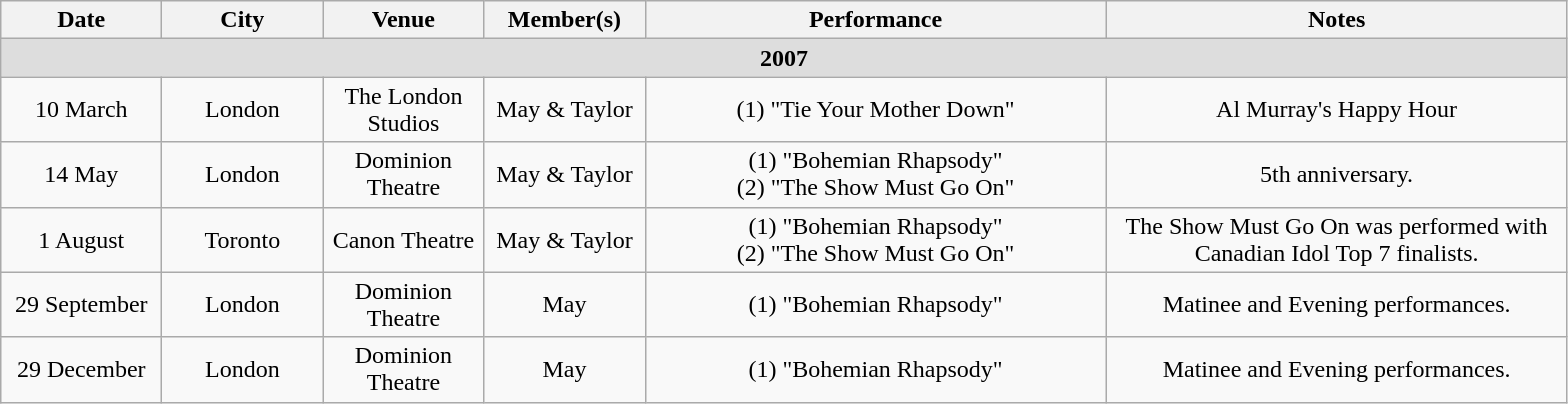<table class="wikitable" style="text-align:center;">
<tr>
<th style="width:100px;">Date</th>
<th style="width:100px;">City</th>
<th style="width:100px;">Venue</th>
<th style="width:100px;">Member(s)</th>
<th style="width:300px;">Performance</th>
<th style="width:300px;">Notes</th>
</tr>
<tr style="background:#ddd;">
<td colspan="6"><strong>2007</strong></td>
</tr>
<tr>
<td>10 March</td>
<td>London</td>
<td>The London Studios</td>
<td>May & Taylor</td>
<td>(1) "Tie Your Mother Down"</td>
<td>Al Murray's Happy Hour</td>
</tr>
<tr>
<td>14 May</td>
<td>London</td>
<td>Dominion Theatre</td>
<td>May & Taylor</td>
<td>(1) "Bohemian Rhapsody" <br> (2) "The Show Must Go On"</td>
<td>5th anniversary.</td>
</tr>
<tr>
<td>1 August</td>
<td>Toronto</td>
<td>Canon Theatre</td>
<td>May & Taylor</td>
<td>(1) "Bohemian Rhapsody" <br> (2) "The Show Must Go On"</td>
<td>The Show Must Go On was performed with Canadian Idol Top 7 finalists.</td>
</tr>
<tr>
<td>29 September</td>
<td>London</td>
<td>Dominion Theatre</td>
<td>May</td>
<td>(1) "Bohemian Rhapsody"</td>
<td>Matinee and Evening performances.</td>
</tr>
<tr>
<td>29 December</td>
<td>London</td>
<td>Dominion Theatre</td>
<td>May</td>
<td>(1) "Bohemian Rhapsody"</td>
<td>Matinee and Evening performances.</td>
</tr>
</table>
